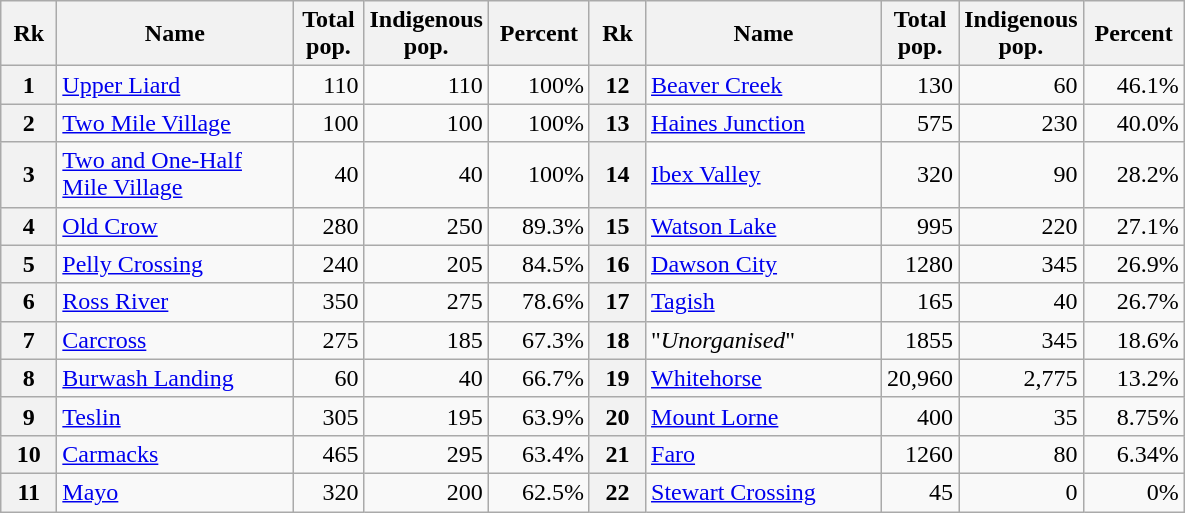<table class="wikitable">
<tr>
<th width="30">Rk</th>
<th width="150">Name</th>
<th width="40">Total pop.</th>
<th width="60">Indigenous pop.</th>
<th width="60">Percent</th>
<th width="30">Rk</th>
<th width="150">Name</th>
<th width="40">Total pop.</th>
<th width="60">Indigenous pop.</th>
<th width="60">Percent</th>
</tr>
<tr>
<th>1</th>
<td><a href='#'>Upper Liard</a></td>
<td align="right">110</td>
<td align="right">110</td>
<td align="right">100%</td>
<th>12</th>
<td><a href='#'>Beaver Creek</a></td>
<td align="right">130</td>
<td align="right">60</td>
<td align="right">46.1%</td>
</tr>
<tr>
<th>2</th>
<td><a href='#'>Two Mile Village</a></td>
<td align="right">100</td>
<td align="right">100</td>
<td align="right">100%</td>
<th>13</th>
<td><a href='#'>Haines Junction</a></td>
<td align="right">575</td>
<td align="right">230</td>
<td align="right">40.0%</td>
</tr>
<tr>
<th>3</th>
<td><a href='#'>Two and One-Half Mile Village</a></td>
<td align="right">40</td>
<td align="right">40</td>
<td align="right">100%</td>
<th>14</th>
<td><a href='#'>Ibex Valley</a></td>
<td align="right">320</td>
<td align="right">90</td>
<td align="right">28.2%</td>
</tr>
<tr>
<th>4</th>
<td><a href='#'>Old Crow</a></td>
<td align="right">280</td>
<td align="right">250</td>
<td align="right">89.3%</td>
<th>15</th>
<td><a href='#'>Watson Lake</a></td>
<td align="right">995</td>
<td align="right">220</td>
<td align="right">27.1%</td>
</tr>
<tr>
<th>5</th>
<td><a href='#'>Pelly Crossing</a></td>
<td align="right">240</td>
<td align="right">205</td>
<td align="right">84.5%</td>
<th>16</th>
<td><a href='#'>Dawson City</a></td>
<td align="right">1280</td>
<td align="right">345</td>
<td align="right">26.9%</td>
</tr>
<tr>
<th>6</th>
<td><a href='#'>Ross River</a></td>
<td align="right">350</td>
<td align="right">275</td>
<td align="right">78.6%</td>
<th>17</th>
<td><a href='#'>Tagish</a></td>
<td align="right">165</td>
<td align="right">40</td>
<td align="right">26.7%</td>
</tr>
<tr>
<th>7</th>
<td><a href='#'>Carcross</a></td>
<td align="right">275</td>
<td align="right">185</td>
<td align="right">67.3%</td>
<th>18</th>
<td>"<em>Unorganised</em>"</td>
<td align="right">1855</td>
<td align="right">345</td>
<td align="right">18.6%</td>
</tr>
<tr>
<th>8</th>
<td><a href='#'>Burwash Landing</a></td>
<td align="right">60</td>
<td align="right">40</td>
<td align="right">66.7%</td>
<th>19</th>
<td><a href='#'>Whitehorse</a></td>
<td align="right">20,960</td>
<td align="right">2,775</td>
<td align="right">13.2%</td>
</tr>
<tr>
<th>9</th>
<td><a href='#'>Teslin</a></td>
<td align="right">305</td>
<td align="right">195</td>
<td align="right">63.9%</td>
<th>20</th>
<td><a href='#'>Mount Lorne</a></td>
<td align="right">400</td>
<td align="right">35</td>
<td align="right">8.75%</td>
</tr>
<tr>
<th>10</th>
<td><a href='#'>Carmacks</a></td>
<td align="right">465</td>
<td align="right">295</td>
<td align="right">63.4%</td>
<th>21</th>
<td><a href='#'>Faro</a></td>
<td align="right">1260</td>
<td align="right">80</td>
<td align="right">6.34%</td>
</tr>
<tr>
<th>11</th>
<td><a href='#'>Mayo</a></td>
<td align="right">320</td>
<td align="right">200</td>
<td align="right">62.5%</td>
<th>22</th>
<td><a href='#'>Stewart Crossing</a></td>
<td align="right">45</td>
<td align="right">0</td>
<td align="right">0%</td>
</tr>
</table>
